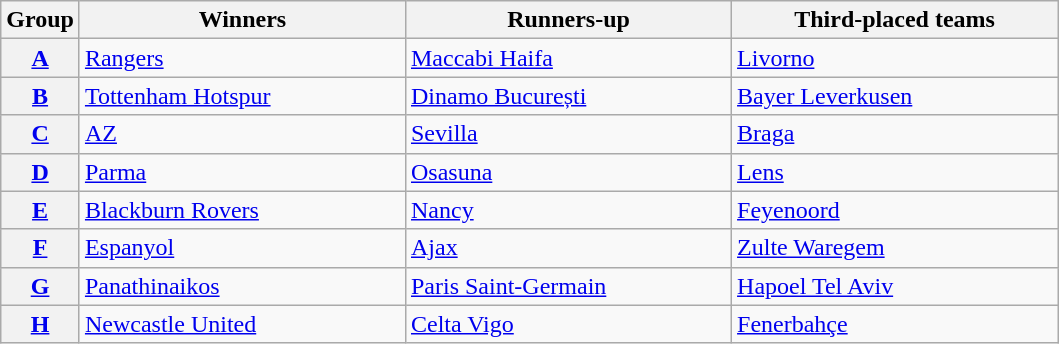<table class="wikitable">
<tr>
<th>Group</th>
<th width=210>Winners</th>
<th width=210>Runners-up</th>
<th width=210>Third-placed teams</th>
</tr>
<tr>
<th><a href='#'>A</a></th>
<td> <a href='#'>Rangers</a></td>
<td> <a href='#'>Maccabi Haifa</a></td>
<td> <a href='#'>Livorno</a></td>
</tr>
<tr>
<th><a href='#'>B</a></th>
<td> <a href='#'>Tottenham Hotspur</a></td>
<td> <a href='#'>Dinamo București</a></td>
<td> <a href='#'>Bayer Leverkusen</a></td>
</tr>
<tr>
<th><a href='#'>C</a></th>
<td> <a href='#'>AZ</a></td>
<td> <a href='#'>Sevilla</a></td>
<td> <a href='#'>Braga</a></td>
</tr>
<tr>
<th><a href='#'>D</a></th>
<td> <a href='#'>Parma</a></td>
<td> <a href='#'>Osasuna</a></td>
<td> <a href='#'>Lens</a></td>
</tr>
<tr>
<th><a href='#'>E</a></th>
<td> <a href='#'>Blackburn Rovers</a></td>
<td> <a href='#'>Nancy</a></td>
<td> <a href='#'>Feyenoord</a></td>
</tr>
<tr>
<th><a href='#'>F</a></th>
<td> <a href='#'>Espanyol</a></td>
<td> <a href='#'>Ajax</a></td>
<td> <a href='#'>Zulte Waregem</a></td>
</tr>
<tr>
<th><a href='#'>G</a></th>
<td> <a href='#'>Panathinaikos</a></td>
<td> <a href='#'>Paris Saint-Germain</a></td>
<td> <a href='#'>Hapoel Tel Aviv</a></td>
</tr>
<tr>
<th><a href='#'>H</a></th>
<td> <a href='#'>Newcastle United</a></td>
<td> <a href='#'>Celta Vigo</a></td>
<td> <a href='#'>Fenerbahçe</a></td>
</tr>
</table>
